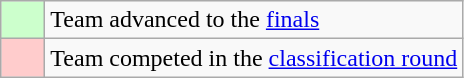<table class="wikitable">
<tr>
<td style="background: #ccffcc; width:22px;"></td>
<td>Team advanced to the <a href='#'>finals</a></td>
</tr>
<tr>
<td style="background: #ffcccc;"></td>
<td>Team competed in the <a href='#'>classification round</a></td>
</tr>
</table>
